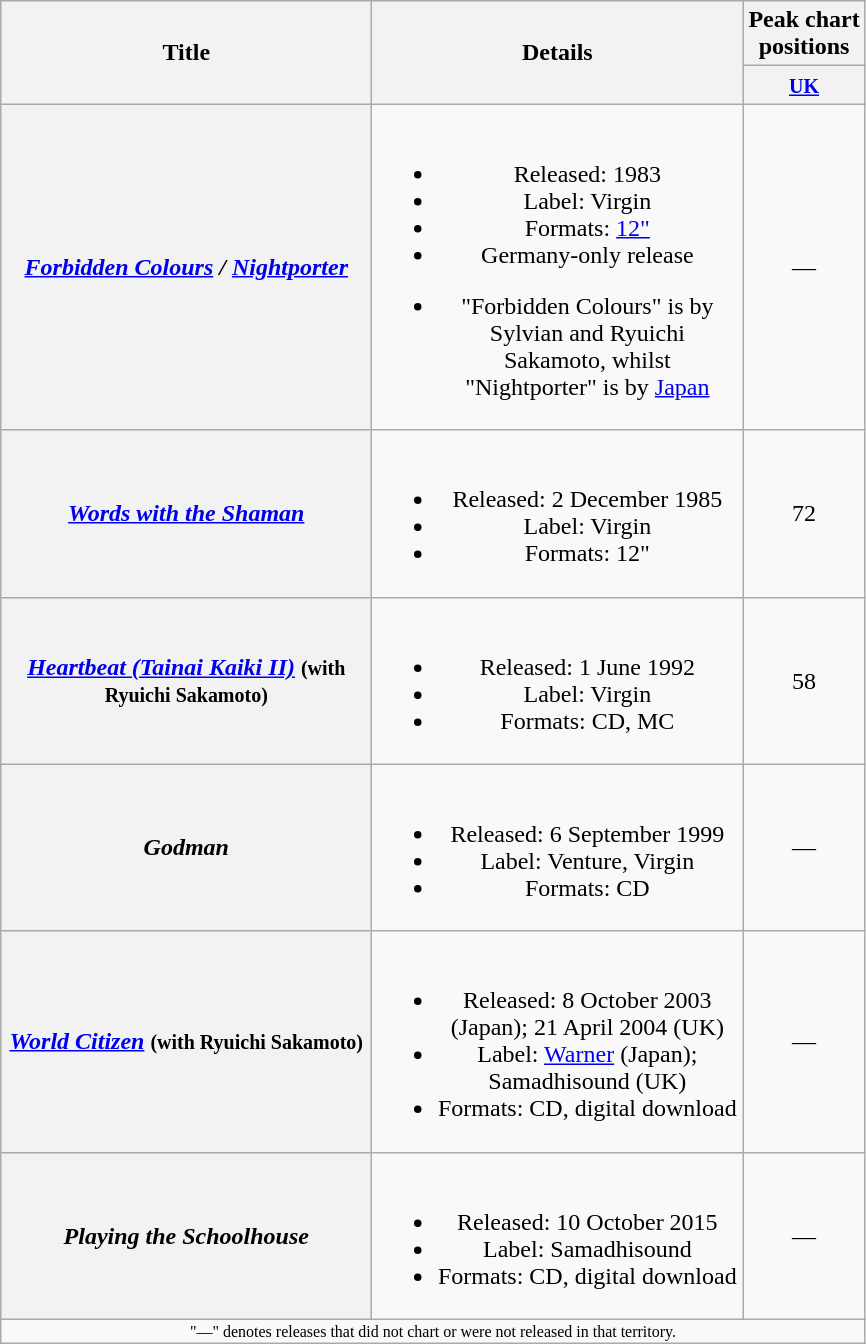<table class="wikitable plainrowheaders" style="text-align:center;">
<tr>
<th scope="col" rowspan="2" style="width:15em;">Title</th>
<th scope="col" rowspan="2" style="width:15em;">Details</th>
<th>Peak chart<br>positions</th>
</tr>
<tr>
<th scope="col"><small><a href='#'>UK</a></small><br></th>
</tr>
<tr>
<th scope="row"><em><a href='#'>Forbidden Colours</a> / <a href='#'>Nightporter</a></em></th>
<td><br><ul><li>Released: 1983</li><li>Label: Virgin</li><li>Formats: <a href='#'>12"</a></li><li>Germany-only release</li></ul><ul><li>"Forbidden Colours" is by Sylvian and Ryuichi Sakamoto, whilst "Nightporter" is by <a href='#'>Japan</a></li></ul></td>
<td>—</td>
</tr>
<tr>
<th scope="row"><em><a href='#'>Words with the Shaman</a></em></th>
<td><br><ul><li>Released: 2 December 1985</li><li>Label: Virgin</li><li>Formats: 12"</li></ul></td>
<td>72</td>
</tr>
<tr>
<th scope="row"><em><a href='#'>Heartbeat (Tainai Kaiki II)</a></em> <small>(with Ryuichi Sakamoto)</small></th>
<td><br><ul><li>Released: 1 June 1992</li><li>Label: Virgin</li><li>Formats: CD, MC</li></ul></td>
<td>58</td>
</tr>
<tr>
<th scope="row"><em>Godman</em></th>
<td><br><ul><li>Released: 6 September 1999</li><li>Label: Venture, Virgin</li><li>Formats: CD</li></ul></td>
<td>—</td>
</tr>
<tr>
<th scope="row"><em><a href='#'>World Citizen</a></em> <small>(with Ryuichi Sakamoto)</small></th>
<td><br><ul><li>Released: 8 October 2003 (Japan); 21 April 2004 (UK)</li><li>Label: <a href='#'>Warner</a> (Japan); Samadhisound (UK)</li><li>Formats: CD, digital download</li></ul></td>
<td>—</td>
</tr>
<tr>
<th scope="row"><em>Playing the Schoolhouse</em></th>
<td><br><ul><li>Released: 10 October 2015</li><li>Label: Samadhisound</li><li>Formats: CD, digital download</li></ul></td>
<td>—</td>
</tr>
<tr>
<td colspan="3" style="font-size:8pt">"—" denotes releases that did not chart or were not released in that territory.</td>
</tr>
</table>
